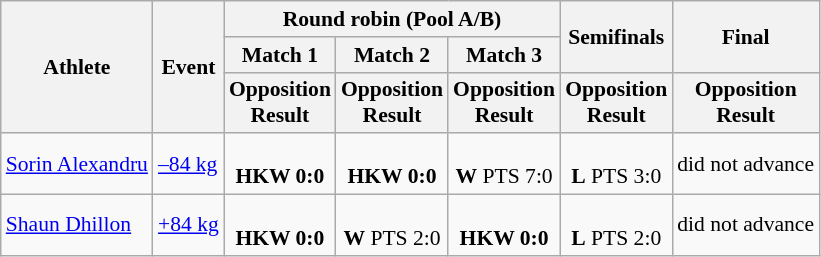<table class="wikitable" border="1" style="font-size:90%">
<tr>
<th rowspan=3>Athlete</th>
<th rowspan=3>Event</th>
<th colspan=3>Round robin (Pool A/B)</th>
<th rowspan=2>Semifinals</th>
<th rowspan=2>Final</th>
</tr>
<tr>
<th>Match 1</th>
<th>Match 2</th>
<th>Match 3</th>
</tr>
<tr>
<th>Opposition<br>Result</th>
<th>Opposition<br>Result</th>
<th>Opposition<br>Result</th>
<th>Opposition<br>Result</th>
<th>Opposition<br>Result</th>
</tr>
<tr>
<td><a href='#'>Sorin Alexandru</a></td>
<td><a href='#'>–84 kg</a></td>
<td align=center><br> <strong>HKW 0:0</strong></td>
<td align=center><br> <strong>HKW 0:0</strong></td>
<td align=center><br><strong>W</strong> PTS 7:0</td>
<td align=center><br><strong>L</strong> PTS 3:0<br></td>
<td align="center" colspan="7">did not advance</td>
</tr>
<tr>
<td><a href='#'>Shaun Dhillon</a></td>
<td><a href='#'>+84 kg</a></td>
<td align=center><br> <strong>HKW 0:0</strong></td>
<td align=center><br><strong>W</strong> PTS 2:0</td>
<td align=center><br> <strong>HKW 0:0</strong></td>
<td align=center><br><strong>L</strong> PTS 2:0<br></td>
<td align="center" colspan="7">did not advance</td>
</tr>
</table>
